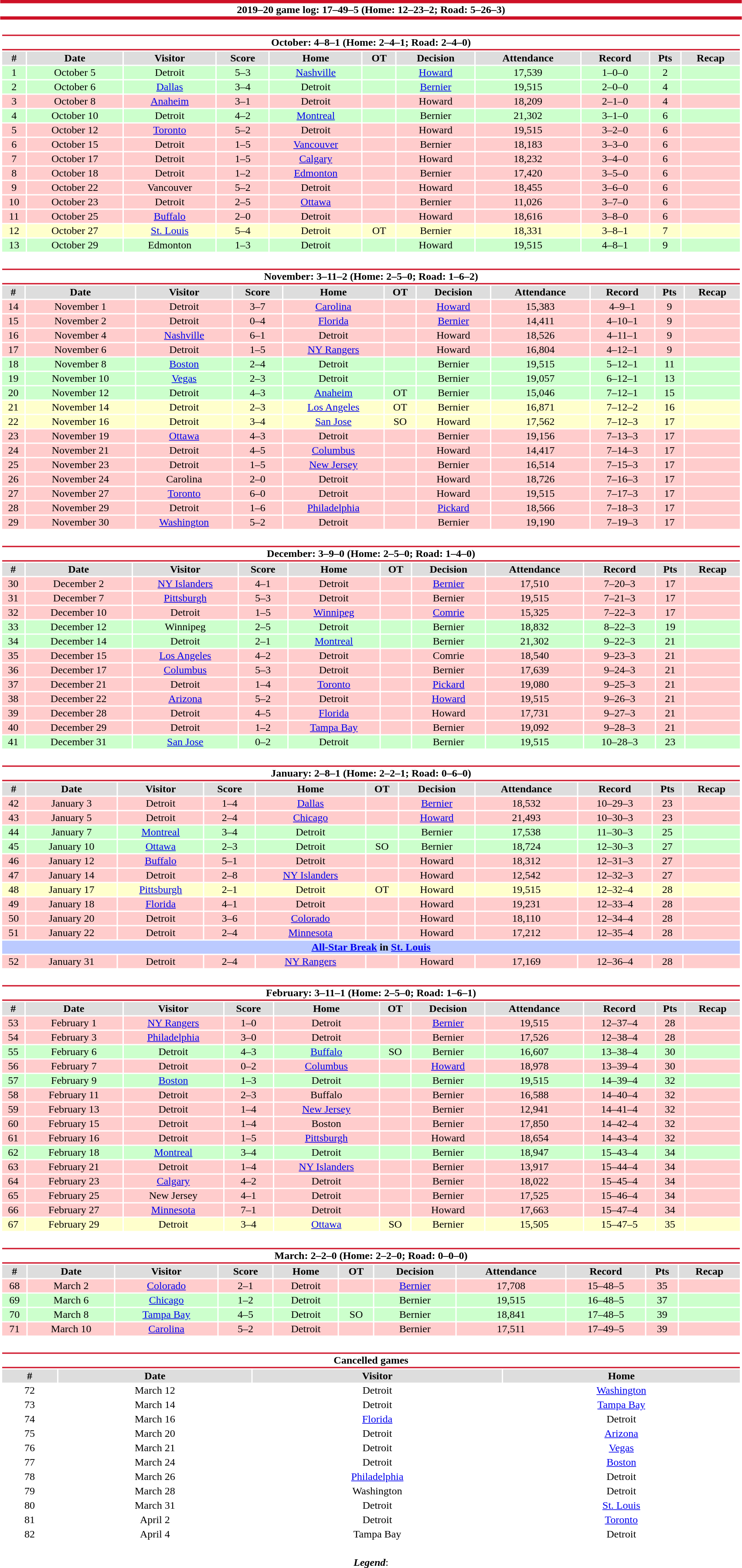<table class="toccolours" style="width:90%; clear:both; margin:1.5em auto; text-align:center;">
<tr>
<th colspan="11" style="background:#FFFFFF; border-top:#CE1126 5px solid; border-bottom:#CE1126 5px solid;">2019–20 game log: 17–49–5 (Home: 12–23–2; Road: 5–26–3)</th>
</tr>
<tr>
<td colspan="11"><br><table class="toccolours collapsible collapsed" style="width:100%;">
<tr>
<th colspan="11" style="background:#FFFFFF; border-top:#CE1126 2px solid; border-bottom:#CE1126 2px solid;">October: 4–8–1 (Home: 2–4–1; Road: 2–4–0)</th>
</tr>
<tr style="background:#ddd;">
<th>#</th>
<th>Date</th>
<th>Visitor</th>
<th>Score</th>
<th>Home</th>
<th>OT</th>
<th>Decision</th>
<th>Attendance</th>
<th>Record</th>
<th>Pts</th>
<th>Recap</th>
</tr>
<tr style="background:#cfc;">
<td>1</td>
<td>October 5</td>
<td>Detroit</td>
<td>5–3</td>
<td><a href='#'>Nashville</a></td>
<td></td>
<td><a href='#'>Howard</a></td>
<td>17,539</td>
<td>1–0–0</td>
<td>2</td>
<td></td>
</tr>
<tr style="background:#cfc;">
<td>2</td>
<td>October 6</td>
<td><a href='#'>Dallas</a></td>
<td>3–4</td>
<td>Detroit</td>
<td></td>
<td><a href='#'>Bernier</a></td>
<td>19,515</td>
<td>2–0–0</td>
<td>4</td>
<td></td>
</tr>
<tr style="background:#fcc;">
<td>3</td>
<td>October 8</td>
<td><a href='#'>Anaheim</a></td>
<td>3–1</td>
<td>Detroit</td>
<td></td>
<td>Howard</td>
<td>18,209</td>
<td>2–1–0</td>
<td>4</td>
<td></td>
</tr>
<tr style="background:#cfc;">
<td>4</td>
<td>October 10</td>
<td>Detroit</td>
<td>4–2</td>
<td><a href='#'>Montreal</a></td>
<td></td>
<td>Bernier</td>
<td>21,302</td>
<td>3–1–0</td>
<td>6</td>
<td></td>
</tr>
<tr style="background:#fcc;">
<td>5</td>
<td>October 12</td>
<td><a href='#'>Toronto</a></td>
<td>5–2</td>
<td>Detroit</td>
<td></td>
<td>Howard</td>
<td>19,515</td>
<td>3–2–0</td>
<td>6</td>
<td></td>
</tr>
<tr style="background:#fcc;">
<td>6</td>
<td>October 15</td>
<td>Detroit</td>
<td>1–5</td>
<td><a href='#'>Vancouver</a></td>
<td></td>
<td>Bernier</td>
<td>18,183</td>
<td>3–3–0</td>
<td>6</td>
<td></td>
</tr>
<tr style="background:#fcc;">
<td>7</td>
<td>October 17</td>
<td>Detroit</td>
<td>1–5</td>
<td><a href='#'>Calgary</a></td>
<td></td>
<td>Howard</td>
<td>18,232</td>
<td>3–4–0</td>
<td>6</td>
<td></td>
</tr>
<tr style="background:#fcc;">
<td>8</td>
<td>October 18</td>
<td>Detroit</td>
<td>1–2</td>
<td><a href='#'>Edmonton</a></td>
<td></td>
<td>Bernier</td>
<td>17,420</td>
<td>3–5–0</td>
<td>6</td>
<td></td>
</tr>
<tr style="background:#fcc;">
<td>9</td>
<td>October 22</td>
<td>Vancouver</td>
<td>5–2</td>
<td>Detroit</td>
<td></td>
<td>Howard</td>
<td>18,455</td>
<td>3–6–0</td>
<td>6</td>
<td></td>
</tr>
<tr style="background:#fcc;">
<td>10</td>
<td>October 23</td>
<td>Detroit</td>
<td>2–5</td>
<td><a href='#'>Ottawa</a></td>
<td></td>
<td>Bernier</td>
<td>11,026</td>
<td>3–7–0</td>
<td>6</td>
<td></td>
</tr>
<tr style="background:#fcc;">
<td>11</td>
<td>October 25</td>
<td><a href='#'>Buffalo</a></td>
<td>2–0</td>
<td>Detroit</td>
<td></td>
<td>Howard</td>
<td>18,616</td>
<td>3–8–0</td>
<td>6</td>
<td></td>
</tr>
<tr style="background:#ffc;">
<td>12</td>
<td>October 27</td>
<td><a href='#'>St. Louis</a></td>
<td>5–4</td>
<td>Detroit</td>
<td>OT</td>
<td>Bernier</td>
<td>18,331</td>
<td>3–8–1</td>
<td>7</td>
<td></td>
</tr>
<tr style="background:#cfc;">
<td>13</td>
<td>October 29</td>
<td>Edmonton</td>
<td>1–3</td>
<td>Detroit</td>
<td></td>
<td>Howard</td>
<td>19,515</td>
<td>4–8–1</td>
<td>9</td>
<td></td>
</tr>
</table>
</td>
</tr>
<tr>
<td colspan="11"><br><table class="toccolours collapsible collapsed" style="width:100%;">
<tr>
<th colspan="11" style="background:#FFFFFF; border-top:#CE1126 2px solid; border-bottom:#CE1126 2px solid;">November: 3–11–2 (Home: 2–5–0; Road: 1–6–2)</th>
</tr>
<tr style="background:#ddd;">
<th>#</th>
<th>Date</th>
<th>Visitor</th>
<th>Score</th>
<th>Home</th>
<th>OT</th>
<th>Decision</th>
<th>Attendance</th>
<th>Record</th>
<th>Pts</th>
<th>Recap</th>
</tr>
<tr style="background:#fcc;">
<td>14</td>
<td>November 1</td>
<td>Detroit</td>
<td>3–7</td>
<td><a href='#'>Carolina</a></td>
<td></td>
<td><a href='#'>Howard</a></td>
<td>15,383</td>
<td>4–9–1</td>
<td>9</td>
<td></td>
</tr>
<tr style="background:#fcc;">
<td>15</td>
<td>November 2</td>
<td>Detroit</td>
<td>0–4</td>
<td><a href='#'>Florida</a></td>
<td></td>
<td><a href='#'>Bernier</a></td>
<td>14,411</td>
<td>4–10–1</td>
<td>9</td>
<td></td>
</tr>
<tr style="background:#fcc;">
<td>16</td>
<td>November 4</td>
<td><a href='#'>Nashville</a></td>
<td>6–1</td>
<td>Detroit</td>
<td></td>
<td>Howard</td>
<td>18,526</td>
<td>4–11–1</td>
<td>9</td>
<td></td>
</tr>
<tr style="background:#fcc;">
<td>17</td>
<td>November 6</td>
<td>Detroit</td>
<td>1–5</td>
<td><a href='#'>NY Rangers</a></td>
<td></td>
<td>Howard</td>
<td>16,804</td>
<td>4–12–1</td>
<td>9</td>
<td></td>
</tr>
<tr style="background:#cfc;">
<td>18</td>
<td>November 8</td>
<td><a href='#'>Boston</a></td>
<td>2–4</td>
<td>Detroit</td>
<td></td>
<td>Bernier</td>
<td>19,515</td>
<td>5–12–1</td>
<td>11</td>
<td></td>
</tr>
<tr style="background:#cfc;">
<td>19</td>
<td>November 10</td>
<td><a href='#'>Vegas</a></td>
<td>2–3</td>
<td>Detroit</td>
<td></td>
<td>Bernier</td>
<td>19,057</td>
<td>6–12–1</td>
<td>13</td>
<td></td>
</tr>
<tr style="background:#cfc;">
<td>20</td>
<td>November 12</td>
<td>Detroit</td>
<td>4–3</td>
<td><a href='#'>Anaheim</a></td>
<td>OT</td>
<td>Bernier</td>
<td>15,046</td>
<td>7–12–1</td>
<td>15</td>
<td></td>
</tr>
<tr style="background:#ffc;">
<td>21</td>
<td>November 14</td>
<td>Detroit</td>
<td>2–3</td>
<td><a href='#'>Los Angeles</a></td>
<td>OT</td>
<td>Bernier</td>
<td>16,871</td>
<td>7–12–2</td>
<td>16</td>
<td></td>
</tr>
<tr style="background:#ffc;">
<td>22</td>
<td>November 16</td>
<td>Detroit</td>
<td>3–4</td>
<td><a href='#'>San Jose</a></td>
<td>SO</td>
<td>Howard</td>
<td>17,562</td>
<td>7–12–3</td>
<td>17</td>
<td></td>
</tr>
<tr style="background:#fcc;">
<td>23</td>
<td>November 19</td>
<td><a href='#'>Ottawa</a></td>
<td>4–3</td>
<td>Detroit</td>
<td></td>
<td>Bernier</td>
<td>19,156</td>
<td>7–13–3</td>
<td>17</td>
<td></td>
</tr>
<tr style="background:#fcc;">
<td>24</td>
<td>November 21</td>
<td>Detroit</td>
<td>4–5</td>
<td><a href='#'>Columbus</a></td>
<td></td>
<td>Howard</td>
<td>14,417</td>
<td>7–14–3</td>
<td>17</td>
<td></td>
</tr>
<tr style="background:#fcc;">
<td>25</td>
<td>November 23</td>
<td>Detroit</td>
<td>1–5</td>
<td><a href='#'>New Jersey</a></td>
<td></td>
<td>Bernier</td>
<td>16,514</td>
<td>7–15–3</td>
<td>17</td>
<td></td>
</tr>
<tr style="background:#fcc;">
<td>26</td>
<td>November 24</td>
<td>Carolina</td>
<td>2–0</td>
<td>Detroit</td>
<td></td>
<td>Howard</td>
<td>18,726</td>
<td>7–16–3</td>
<td>17</td>
<td></td>
</tr>
<tr style="background:#fcc;">
<td>27</td>
<td>November 27</td>
<td><a href='#'>Toronto</a></td>
<td>6–0</td>
<td>Detroit</td>
<td></td>
<td>Howard</td>
<td>19,515</td>
<td>7–17–3</td>
<td>17</td>
<td></td>
</tr>
<tr style="background:#fcc;">
<td>28</td>
<td>November 29</td>
<td>Detroit</td>
<td>1–6</td>
<td><a href='#'>Philadelphia</a></td>
<td></td>
<td><a href='#'>Pickard</a></td>
<td>18,566</td>
<td>7–18–3</td>
<td>17</td>
<td></td>
</tr>
<tr style="background:#fcc;">
<td>29</td>
<td>November 30</td>
<td><a href='#'>Washington</a></td>
<td>5–2</td>
<td>Detroit</td>
<td></td>
<td>Bernier</td>
<td>19,190</td>
<td>7–19–3</td>
<td>17</td>
<td></td>
</tr>
</table>
</td>
</tr>
<tr>
<td colspan="11"><br><table class="toccolours collapsible collapsed" style="width:100%;">
<tr>
<th colspan="11" style="background:#FFFFFF; border-top:#CE1126 2px solid; border-bottom:#CE1126 2px solid;">December: 3–9–0 (Home: 2–5–0; Road: 1–4–0)</th>
</tr>
<tr style="background:#ddd;">
<th>#</th>
<th>Date</th>
<th>Visitor</th>
<th>Score</th>
<th>Home</th>
<th>OT</th>
<th>Decision</th>
<th>Attendance</th>
<th>Record</th>
<th>Pts</th>
<th>Recap</th>
</tr>
<tr style="background:#fcc;">
<td>30</td>
<td>December 2</td>
<td><a href='#'>NY Islanders</a></td>
<td>4–1</td>
<td>Detroit</td>
<td></td>
<td><a href='#'>Bernier</a></td>
<td>17,510</td>
<td>7–20–3</td>
<td>17</td>
<td></td>
</tr>
<tr style="background:#fcc;">
<td>31</td>
<td>December 7</td>
<td><a href='#'>Pittsburgh</a></td>
<td>5–3</td>
<td>Detroit</td>
<td></td>
<td>Bernier</td>
<td>19,515</td>
<td>7–21–3</td>
<td>17</td>
<td></td>
</tr>
<tr style="background:#fcc;">
<td>32</td>
<td>December 10</td>
<td>Detroit</td>
<td>1–5</td>
<td><a href='#'>Winnipeg</a></td>
<td></td>
<td><a href='#'>Comrie</a></td>
<td>15,325</td>
<td>7–22–3</td>
<td>17</td>
<td></td>
</tr>
<tr style="background:#cfc;">
<td>33</td>
<td>December 12</td>
<td>Winnipeg</td>
<td>2–5</td>
<td>Detroit</td>
<td></td>
<td>Bernier</td>
<td>18,832</td>
<td>8–22–3</td>
<td>19</td>
<td></td>
</tr>
<tr style="background:#cfc;">
<td>34</td>
<td>December 14</td>
<td>Detroit</td>
<td>2–1</td>
<td><a href='#'>Montreal</a></td>
<td></td>
<td>Bernier</td>
<td>21,302</td>
<td>9–22–3</td>
<td>21</td>
<td></td>
</tr>
<tr style="background:#fcc;">
<td>35</td>
<td>December 15</td>
<td><a href='#'>Los Angeles</a></td>
<td>4–2</td>
<td>Detroit</td>
<td></td>
<td>Comrie</td>
<td>18,540</td>
<td>9–23–3</td>
<td>21</td>
<td></td>
</tr>
<tr style="background:#fcc;">
<td>36</td>
<td>December 17</td>
<td><a href='#'>Columbus</a></td>
<td>5–3</td>
<td>Detroit</td>
<td></td>
<td>Bernier</td>
<td>17,639</td>
<td>9–24–3</td>
<td>21</td>
<td></td>
</tr>
<tr style="background:#fcc;">
<td>37</td>
<td>December 21</td>
<td>Detroit</td>
<td>1–4</td>
<td><a href='#'>Toronto</a></td>
<td></td>
<td><a href='#'>Pickard</a></td>
<td>19,080</td>
<td>9–25–3</td>
<td>21</td>
<td></td>
</tr>
<tr style="background:#fcc;">
<td>38</td>
<td>December 22</td>
<td><a href='#'>Arizona</a></td>
<td>5–2</td>
<td>Detroit</td>
<td></td>
<td><a href='#'>Howard</a></td>
<td>19,515</td>
<td>9–26–3</td>
<td>21</td>
<td></td>
</tr>
<tr style="background:#fcc;">
<td>39</td>
<td>December 28</td>
<td>Detroit</td>
<td>4–5</td>
<td><a href='#'>Florida</a></td>
<td></td>
<td>Howard</td>
<td>17,731</td>
<td>9–27–3</td>
<td>21</td>
<td></td>
</tr>
<tr style="background:#fcc;">
<td>40</td>
<td>December 29</td>
<td>Detroit</td>
<td>1–2</td>
<td><a href='#'>Tampa Bay</a></td>
<td></td>
<td>Bernier</td>
<td>19,092</td>
<td>9–28–3</td>
<td>21</td>
<td></td>
</tr>
<tr style="background:#cfc;">
<td>41</td>
<td>December 31</td>
<td><a href='#'>San Jose</a></td>
<td>0–2</td>
<td>Detroit</td>
<td></td>
<td>Bernier</td>
<td>19,515</td>
<td>10–28–3</td>
<td>23</td>
<td></td>
</tr>
</table>
</td>
</tr>
<tr>
<td colspan="11"><br><table class="toccolours collapsible collapsed" style="width:100%;">
<tr>
<th colspan="11" style="background:#FFFFFF; border-top:#CE1126 2px solid; border-bottom:#CE1126 2px solid;">January: 2–8–1 (Home: 2–2–1; Road: 0–6–0)</th>
</tr>
<tr style="background:#ddd;">
<th>#</th>
<th>Date</th>
<th>Visitor</th>
<th>Score</th>
<th>Home</th>
<th>OT</th>
<th>Decision</th>
<th>Attendance</th>
<th>Record</th>
<th>Pts</th>
<th>Recap</th>
</tr>
<tr style="background:#fcc;">
<td>42</td>
<td>January 3</td>
<td>Detroit</td>
<td>1–4</td>
<td><a href='#'>Dallas</a></td>
<td></td>
<td><a href='#'>Bernier</a></td>
<td>18,532</td>
<td>10–29–3</td>
<td>23</td>
<td></td>
</tr>
<tr style="background:#fcc;">
<td>43</td>
<td>January 5</td>
<td>Detroit</td>
<td>2–4</td>
<td><a href='#'>Chicago</a></td>
<td></td>
<td><a href='#'>Howard</a></td>
<td>21,493</td>
<td>10–30–3</td>
<td>23</td>
<td></td>
</tr>
<tr style="background:#cfc;">
<td>44</td>
<td>January 7</td>
<td><a href='#'>Montreal</a></td>
<td>3–4</td>
<td>Detroit</td>
<td></td>
<td>Bernier</td>
<td>17,538</td>
<td>11–30–3</td>
<td>25</td>
<td></td>
</tr>
<tr style="background:#cfc;">
<td>45</td>
<td>January 10</td>
<td><a href='#'>Ottawa</a></td>
<td>2–3</td>
<td>Detroit</td>
<td>SO</td>
<td>Bernier</td>
<td>18,724</td>
<td>12–30–3</td>
<td>27</td>
<td></td>
</tr>
<tr style="background:#fcc;">
<td>46</td>
<td>January 12</td>
<td><a href='#'>Buffalo</a></td>
<td>5–1</td>
<td>Detroit</td>
<td></td>
<td>Howard</td>
<td>18,312</td>
<td>12–31–3</td>
<td>27</td>
<td></td>
</tr>
<tr style="background:#fcc;">
<td>47</td>
<td>January 14</td>
<td>Detroit</td>
<td>2–8</td>
<td><a href='#'>NY Islanders</a></td>
<td></td>
<td>Howard</td>
<td>12,542</td>
<td>12–32–3</td>
<td>27</td>
<td></td>
</tr>
<tr style="background:#ffc;">
<td>48</td>
<td>January 17</td>
<td><a href='#'>Pittsburgh</a></td>
<td>2–1</td>
<td>Detroit</td>
<td>OT</td>
<td>Howard</td>
<td>19,515</td>
<td>12–32–4</td>
<td>28</td>
<td></td>
</tr>
<tr style="background:#fcc;">
<td>49</td>
<td>January 18</td>
<td><a href='#'>Florida</a></td>
<td>4–1</td>
<td>Detroit</td>
<td></td>
<td>Howard</td>
<td>19,231</td>
<td>12–33–4</td>
<td>28</td>
<td></td>
</tr>
<tr style="background:#fcc;">
<td>50</td>
<td>January 20</td>
<td>Detroit</td>
<td>3–6</td>
<td><a href='#'>Colorado</a></td>
<td></td>
<td>Howard</td>
<td>18,110</td>
<td>12–34–4</td>
<td>28</td>
<td></td>
</tr>
<tr style="background:#fcc;">
<td>51</td>
<td>January 22</td>
<td>Detroit</td>
<td>2–4</td>
<td><a href='#'>Minnesota</a></td>
<td></td>
<td>Howard</td>
<td>17,212</td>
<td>12–35–4</td>
<td>28</td>
<td></td>
</tr>
<tr style="background:#bbcaff;">
<td colspan="11"><strong><a href='#'>All-Star Break</a> in <a href='#'>St. Louis</a></strong></td>
</tr>
<tr style="background:#fcc;">
<td>52</td>
<td>January 31</td>
<td>Detroit</td>
<td>2–4</td>
<td><a href='#'>NY Rangers</a></td>
<td></td>
<td>Howard</td>
<td>17,169</td>
<td>12–36–4</td>
<td>28</td>
<td></td>
</tr>
</table>
</td>
</tr>
<tr>
<td colspan="11"><br><table class="toccolours collapsible collapsed" style="width:100%;">
<tr>
<th colspan="11" style="background:#FFFFFF; border-top:#CE1126 2px solid; border-bottom:#CE1126 2px solid;">February: 3–11–1 (Home: 2–5–0; Road: 1–6–1)</th>
</tr>
<tr style="background:#ddd;">
<th>#</th>
<th>Date</th>
<th>Visitor</th>
<th>Score</th>
<th>Home</th>
<th>OT</th>
<th>Decision</th>
<th>Attendance</th>
<th>Record</th>
<th>Pts</th>
<th>Recap</th>
</tr>
<tr style="background:#fcc;">
<td>53</td>
<td>February 1</td>
<td><a href='#'>NY Rangers</a></td>
<td>1–0</td>
<td>Detroit</td>
<td></td>
<td><a href='#'>Bernier</a></td>
<td>19,515</td>
<td>12–37–4</td>
<td>28</td>
<td></td>
</tr>
<tr style="background:#fcc;">
<td>54</td>
<td>February 3</td>
<td><a href='#'>Philadelphia</a></td>
<td>3–0</td>
<td>Detroit</td>
<td></td>
<td>Bernier</td>
<td>17,526</td>
<td>12–38–4</td>
<td>28</td>
<td></td>
</tr>
<tr style="background:#cfc;">
<td>55</td>
<td>February 6</td>
<td>Detroit</td>
<td>4–3</td>
<td><a href='#'>Buffalo</a></td>
<td>SO</td>
<td>Bernier</td>
<td>16,607</td>
<td>13–38–4</td>
<td>30</td>
<td></td>
</tr>
<tr style="background:#fcc;">
<td>56</td>
<td>February 7</td>
<td>Detroit</td>
<td>0–2</td>
<td><a href='#'>Columbus</a></td>
<td></td>
<td><a href='#'>Howard</a></td>
<td>18,978</td>
<td>13–39–4</td>
<td>30</td>
<td></td>
</tr>
<tr style="background:#cfc;">
<td>57</td>
<td>February 9</td>
<td><a href='#'>Boston</a></td>
<td>1–3</td>
<td>Detroit</td>
<td></td>
<td>Bernier</td>
<td>19,515</td>
<td>14–39–4</td>
<td>32</td>
<td></td>
</tr>
<tr style="background:#fcc;">
<td>58</td>
<td>February 11</td>
<td>Detroit</td>
<td>2–3</td>
<td>Buffalo</td>
<td></td>
<td>Bernier</td>
<td>16,588</td>
<td>14–40–4</td>
<td>32</td>
<td></td>
</tr>
<tr style="background:#fcc;">
<td>59</td>
<td>February 13</td>
<td>Detroit</td>
<td>1–4</td>
<td><a href='#'>New Jersey</a></td>
<td></td>
<td>Bernier</td>
<td>12,941</td>
<td>14–41–4</td>
<td>32</td>
<td></td>
</tr>
<tr style="background:#fcc;">
<td>60</td>
<td>February 15</td>
<td>Detroit</td>
<td>1–4</td>
<td>Boston</td>
<td></td>
<td>Bernier</td>
<td>17,850</td>
<td>14–42–4</td>
<td>32</td>
<td></td>
</tr>
<tr style="background:#fcc;">
<td>61</td>
<td>February 16</td>
<td>Detroit</td>
<td>1–5</td>
<td><a href='#'>Pittsburgh</a></td>
<td></td>
<td>Howard</td>
<td>18,654</td>
<td>14–43–4</td>
<td>32</td>
<td></td>
</tr>
<tr style="background:#cfc;">
<td>62</td>
<td>February 18</td>
<td><a href='#'>Montreal</a></td>
<td>3–4</td>
<td>Detroit</td>
<td></td>
<td>Bernier</td>
<td>18,947</td>
<td>15–43–4</td>
<td>34</td>
<td></td>
</tr>
<tr style="background:#fcc;">
<td>63</td>
<td>February 21</td>
<td>Detroit</td>
<td>1–4</td>
<td><a href='#'>NY Islanders</a></td>
<td></td>
<td>Bernier</td>
<td>13,917</td>
<td>15–44–4</td>
<td>34</td>
<td></td>
</tr>
<tr style="background:#fcc;">
<td>64</td>
<td>February 23</td>
<td><a href='#'>Calgary</a></td>
<td>4–2</td>
<td>Detroit</td>
<td></td>
<td>Bernier</td>
<td>18,022</td>
<td>15–45–4</td>
<td>34</td>
<td></td>
</tr>
<tr style="background:#fcc;">
<td>65</td>
<td>February 25</td>
<td>New Jersey</td>
<td>4–1</td>
<td>Detroit</td>
<td></td>
<td>Bernier</td>
<td>17,525</td>
<td>15–46–4</td>
<td>34</td>
<td></td>
</tr>
<tr style="background:#fcc;">
<td>66</td>
<td>February 27</td>
<td><a href='#'>Minnesota</a></td>
<td>7–1</td>
<td>Detroit</td>
<td></td>
<td>Howard</td>
<td>17,663</td>
<td>15–47–4</td>
<td>34</td>
<td></td>
</tr>
<tr style="background:#ffc;">
<td>67</td>
<td>February 29</td>
<td>Detroit</td>
<td>3–4</td>
<td><a href='#'>Ottawa</a></td>
<td>SO</td>
<td>Bernier</td>
<td>15,505</td>
<td>15–47–5</td>
<td>35</td>
<td></td>
</tr>
</table>
</td>
</tr>
<tr>
<td colspan="11"><br><table class="toccolours collapsible collapsed" style="width:100%;">
<tr>
<th colspan="11" style="background:#FFFFFF; border-top:#CE1126 2px solid; border-bottom:#CE1126 2px solid;">March: 2–2–0 (Home: 2–2–0; Road: 0–0–0)</th>
</tr>
<tr style="background:#ddd;">
<th>#</th>
<th>Date</th>
<th>Visitor</th>
<th>Score</th>
<th>Home</th>
<th>OT</th>
<th>Decision</th>
<th>Attendance</th>
<th>Record</th>
<th>Pts</th>
<th>Recap</th>
</tr>
<tr style="background:#fcc;">
<td>68</td>
<td>March 2</td>
<td><a href='#'>Colorado</a></td>
<td>2–1</td>
<td>Detroit</td>
<td></td>
<td><a href='#'>Bernier</a></td>
<td>17,708</td>
<td>15–48–5</td>
<td>35</td>
<td></td>
</tr>
<tr style="background:#cfc;">
<td>69</td>
<td>March 6</td>
<td><a href='#'>Chicago</a></td>
<td>1–2</td>
<td>Detroit</td>
<td></td>
<td>Bernier</td>
<td>19,515</td>
<td>16–48–5</td>
<td>37</td>
<td></td>
</tr>
<tr style="background:#cfc;">
<td>70</td>
<td>March 8</td>
<td><a href='#'>Tampa Bay</a></td>
<td>4–5</td>
<td>Detroit</td>
<td>SO</td>
<td>Bernier</td>
<td>18,841</td>
<td>17–48–5</td>
<td>39</td>
<td></td>
</tr>
<tr style="background:#fcc;">
<td>71</td>
<td>March 10</td>
<td><a href='#'>Carolina</a></td>
<td>5–2</td>
<td>Detroit</td>
<td></td>
<td>Bernier</td>
<td>17,511</td>
<td>17–49–5</td>
<td>39</td>
<td></td>
</tr>
</table>
</td>
</tr>
<tr>
<td colspan="4"><br><table class="toccolours collapsible collapsed" style="width:100%;">
<tr>
<th colspan="4" style="background:#FFFFFF; border-top:#CE1126 2px solid; border-bottom:#CE1126 2px solid;">Cancelled games</th>
</tr>
<tr style="background:#ddd;">
<th>#</th>
<th>Date</th>
<th>Visitor</th>
<th>Home</th>
</tr>
<tr style="background:#;">
<td>72</td>
<td>March 12</td>
<td>Detroit</td>
<td><a href='#'>Washington</a></td>
</tr>
<tr style="background:#;">
<td>73</td>
<td>March 14</td>
<td>Detroit</td>
<td><a href='#'>Tampa Bay</a></td>
</tr>
<tr style="background:#;">
<td>74</td>
<td>March 16</td>
<td><a href='#'>Florida</a></td>
<td>Detroit</td>
</tr>
<tr style="background:#;">
<td>75</td>
<td>March 20</td>
<td>Detroit</td>
<td><a href='#'>Arizona</a></td>
</tr>
<tr style="background:#;">
<td>76</td>
<td>March 21</td>
<td>Detroit</td>
<td><a href='#'>Vegas</a></td>
</tr>
<tr style="background:#;">
<td>77</td>
<td>March 24</td>
<td>Detroit</td>
<td><a href='#'>Boston</a></td>
</tr>
<tr style="background:#;">
<td>78</td>
<td>March 26</td>
<td><a href='#'>Philadelphia</a></td>
<td>Detroit</td>
</tr>
<tr style="background:#;">
<td>79</td>
<td>March 28</td>
<td>Washington</td>
<td>Detroit</td>
</tr>
<tr style="background:#;">
<td>80</td>
<td>March 31</td>
<td>Detroit</td>
<td><a href='#'>St. Louis</a></td>
</tr>
<tr style="background:#;">
<td>81</td>
<td>April 2</td>
<td>Detroit</td>
<td><a href='#'>Toronto</a></td>
</tr>
<tr style="background:#;">
<td>82</td>
<td>April 4</td>
<td>Tampa Bay</td>
<td>Detroit</td>
</tr>
</table>
</td>
</tr>
<tr>
<td colspan="11" style="text-align:center;"><br><strong><em>Legend</em></strong>:


</td>
</tr>
</table>
